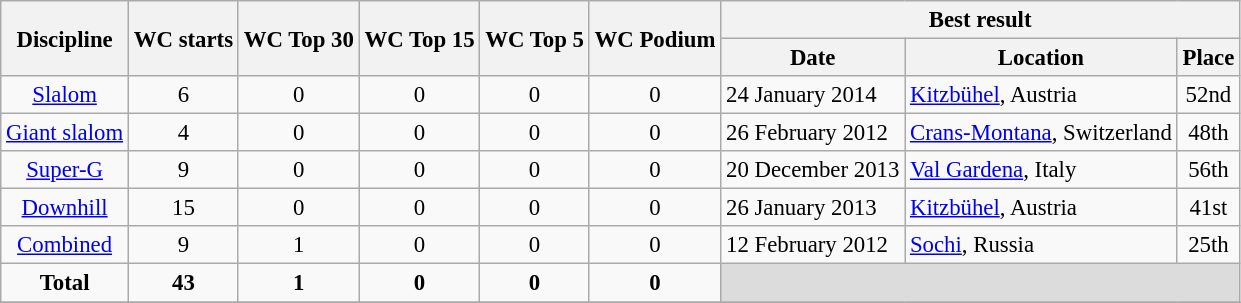<table class="wikitable" style="text-align:center; font-size:95%;">
<tr>
<th rowspan=2>Discipline</th>
<th rowspan=2>WC starts</th>
<th rowspan=2>WC Top 30</th>
<th rowspan=2>WC Top 15</th>
<th rowspan=2>WC Top 5</th>
<th rowspan=2>WC Podium</th>
<th colspan=3>Best result</th>
</tr>
<tr>
<th>Date</th>
<th>Location</th>
<th>Place</th>
</tr>
<tr>
<td align=center><a href='#'>Slalom</a></td>
<td align=center>6</td>
<td align=center>0</td>
<td align=center>0</td>
<td align=center>0</td>
<td align=center>0</td>
<td align=left>24 January 2014</td>
<td align=left> <a href='#'>Kitzbühel</a>, Austria</td>
<td>52nd</td>
</tr>
<tr>
<td align=center><a href='#'>Giant slalom</a></td>
<td align=center>4</td>
<td align=center>0</td>
<td align=center>0</td>
<td align=center>0</td>
<td align=center>0</td>
<td align=left>26 February 2012</td>
<td align=left> <a href='#'>Crans-Montana</a>, Switzerland</td>
<td>48th</td>
</tr>
<tr>
<td align=center><a href='#'>Super-G</a></td>
<td align=center>9</td>
<td align=center>0</td>
<td align=center>0</td>
<td align=center>0</td>
<td align=center>0</td>
<td align=left>20 December 2013</td>
<td align=left> <a href='#'>Val Gardena</a>, Italy</td>
<td>56th</td>
</tr>
<tr>
<td align=center><a href='#'>Downhill</a></td>
<td align=center>15</td>
<td align=center>0</td>
<td align=center>0</td>
<td align=center>0</td>
<td align=center>0</td>
<td align=left>26 January 2013</td>
<td align=left> <a href='#'>Kitzbühel</a>, Austria</td>
<td>41st</td>
</tr>
<tr>
<td align=center><a href='#'>Combined</a></td>
<td align=center>9</td>
<td align=center>1</td>
<td align=center>0</td>
<td align=center>0</td>
<td align=center>0</td>
<td align=left>12 February 2012</td>
<td align=left> <a href='#'>Sochi</a>, Russia</td>
<td>25th</td>
</tr>
<tr>
<td align=center><strong>Total</strong></td>
<td align=center><strong>43</strong></td>
<td align=center><strong>1</strong></td>
<td align=center><strong>0</strong></td>
<td align=center><strong>0</strong></td>
<td align=center><strong>0</strong></td>
<td colspan=3 bgcolor=#DCDCDC></td>
</tr>
<tr>
</tr>
</table>
